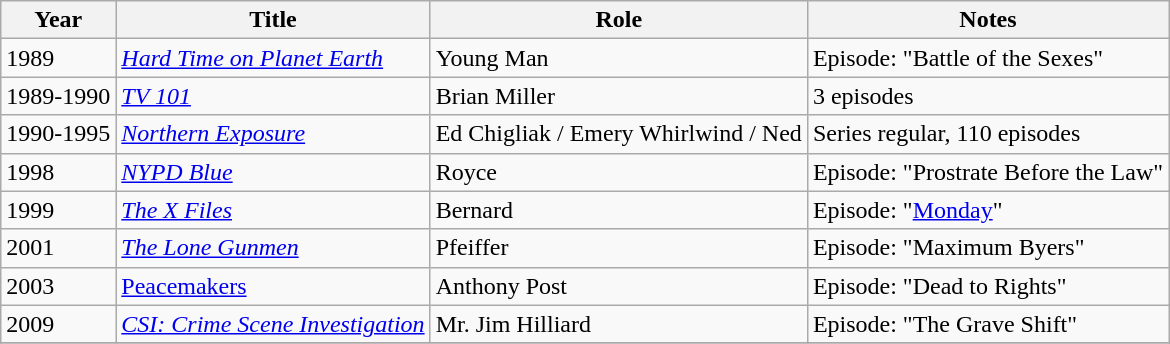<table class="wikitable">
<tr>
<th>Year</th>
<th>Title</th>
<th>Role</th>
<th>Notes</th>
</tr>
<tr>
<td>1989</td>
<td><em><a href='#'>Hard Time on Planet Earth </a></em></td>
<td>Young Man</td>
<td>Episode: "Battle of the Sexes"</td>
</tr>
<tr>
<td>1989-1990</td>
<td><em><a href='#'>TV 101</a></em></td>
<td>Brian Miller</td>
<td>3 episodes</td>
</tr>
<tr>
<td>1990-1995</td>
<td><em><a href='#'>Northern Exposure </a></em></td>
<td>Ed Chigliak / Emery Whirlwind / Ned</td>
<td>Series regular, 110 episodes</td>
</tr>
<tr>
<td>1998</td>
<td><em><a href='#'>NYPD Blue</a></em></td>
<td>Royce</td>
<td>Episode: "Prostrate Before the Law"</td>
</tr>
<tr>
<td>1999</td>
<td><em><a href='#'>The X Files</a></em></td>
<td>Bernard</td>
<td>Episode: "<a href='#'>Monday</a>"</td>
</tr>
<tr>
<td>2001</td>
<td><em><a href='#'>The Lone Gunmen</a></em></td>
<td>Pfeiffer</td>
<td>Episode: "Maximum Byers"</td>
</tr>
<tr>
<td>2003</td>
<td><em><a href='#'></em>Peacemakers<em></a></em></td>
<td>Anthony Post</td>
<td>Episode: "Dead to Rights"</td>
</tr>
<tr>
<td>2009</td>
<td><em><a href='#'>CSI: Crime Scene Investigation </a></em></td>
<td>Mr. Jim Hilliard</td>
<td>Episode: "The Grave Shift"</td>
</tr>
<tr>
</tr>
</table>
